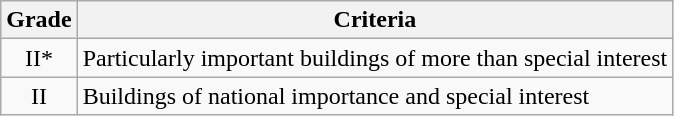<table class="wikitable">
<tr>
<th>Grade</th>
<th>Criteria</th>
</tr>
<tr>
<td align="center" >II*</td>
<td>Particularly important buildings of more than special interest</td>
</tr>
<tr>
<td align="center" >II</td>
<td>Buildings of national importance and special interest</td>
</tr>
</table>
